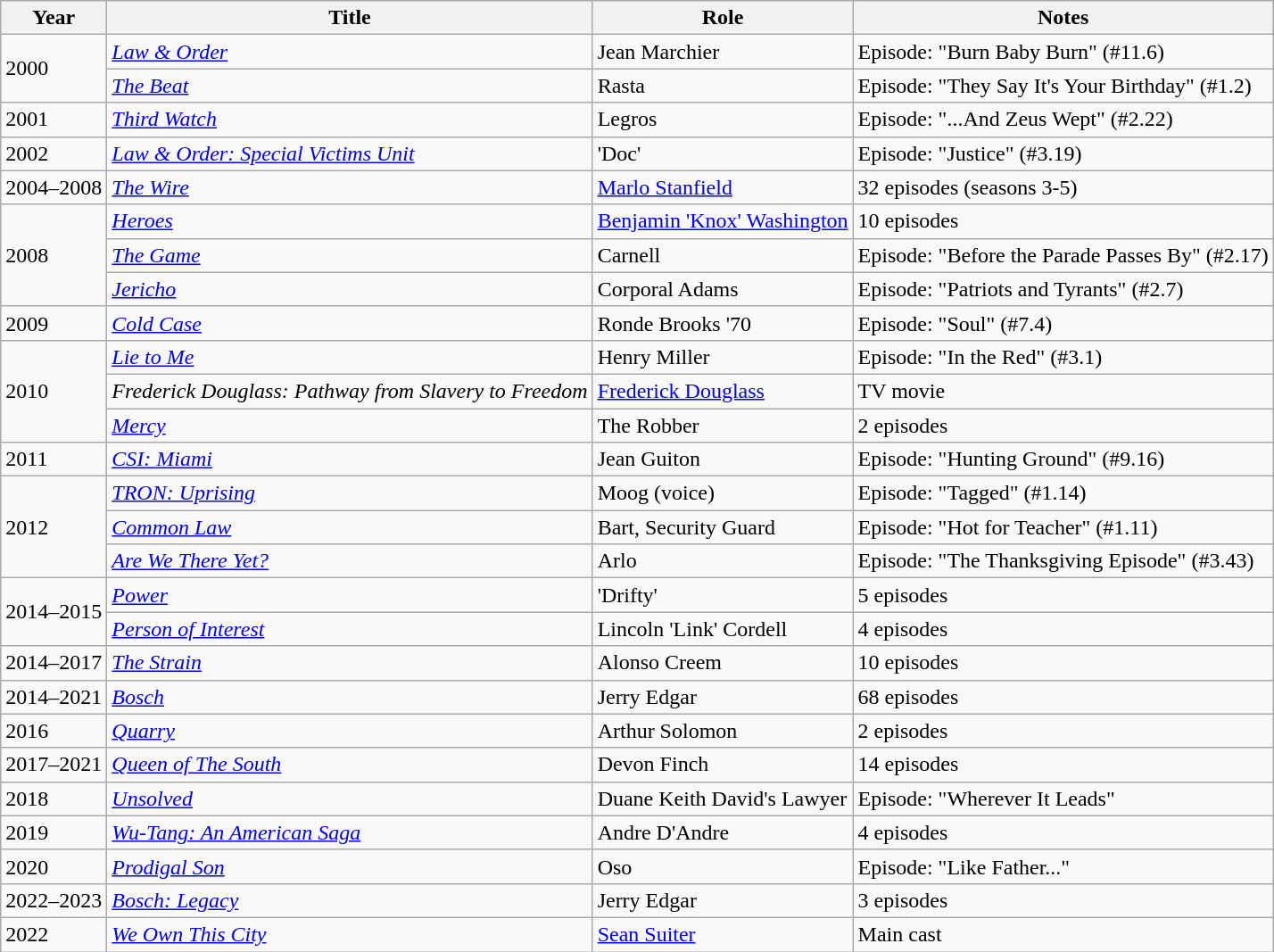<table class="wikitable sortable">
<tr>
<th>Year</th>
<th>Title</th>
<th>Role</th>
<th class="unsortable">Notes</th>
</tr>
<tr>
<td rowspan="2">2000</td>
<td><em><a href='#'>Law & Order</a></em></td>
<td>Jean Marchier</td>
<td>Episode: "Burn Baby Burn" (#11.6)</td>
</tr>
<tr>
<td><em><a href='#'>The Beat</a></em></td>
<td>Rasta</td>
<td>Episode: "They Say It's Your Birthday" (#1.2)</td>
</tr>
<tr>
<td>2001</td>
<td><em><a href='#'>Third Watch</a></em></td>
<td>Legros</td>
<td>Episode: "...And Zeus Wept" (#2.22)</td>
</tr>
<tr>
<td>2002</td>
<td><em><a href='#'>Law & Order: Special Victims Unit</a></em></td>
<td>'Doc'</td>
<td>Episode: "Justice" (#3.19)</td>
</tr>
<tr>
<td>2004–2008</td>
<td><em><a href='#'>The Wire</a></em></td>
<td><a href='#'>Marlo Stanfield</a></td>
<td>32 episodes (seasons 3-5)</td>
</tr>
<tr>
<td rowspan="3">2008</td>
<td><em><a href='#'>Heroes</a></em></td>
<td><a href='#'>Benjamin 'Knox' Washington</a></td>
<td>10 episodes</td>
</tr>
<tr>
<td><em><a href='#'>The Game</a></em></td>
<td>Carnell</td>
<td>Episode: "Before the Parade Passes By" (#2.17)</td>
</tr>
<tr>
<td><em><a href='#'>Jericho</a></em></td>
<td>Corporal Adams</td>
<td>Episode: "Patriots and Tyrants" (#2.7)</td>
</tr>
<tr>
<td>2009</td>
<td><em><a href='#'>Cold Case</a></em></td>
<td>Ronde Brooks '70</td>
<td>Episode: "Soul" (#7.4)</td>
</tr>
<tr>
<td rowspan="3">2010</td>
<td><em><a href='#'>Lie to Me</a></em></td>
<td>Henry Miller</td>
<td>Episode: "In the Red" (#3.1)</td>
</tr>
<tr>
<td><em>Frederick Douglass: Pathway from Slavery to Freedom</em></td>
<td><a href='#'>Frederick Douglass</a></td>
<td>TV movie</td>
</tr>
<tr>
<td><em><a href='#'>Mercy</a></em></td>
<td>The Robber</td>
<td>2 episodes</td>
</tr>
<tr>
<td>2011</td>
<td><em><a href='#'>CSI: Miami</a></em></td>
<td>Jean Guiton</td>
<td>Episode: "Hunting Ground" (#9.16)</td>
</tr>
<tr>
<td rowspan="3">2012</td>
<td><em><a href='#'>TRON: Uprising</a></em></td>
<td>Moog (voice)</td>
<td>Episode: "Tagged" (#1.14)</td>
</tr>
<tr>
<td><em><a href='#'>Common Law</a></em></td>
<td>Bart, Security Guard</td>
<td>Episode: "Hot for Teacher" (#1.11)</td>
</tr>
<tr>
<td><em><a href='#'>Are We There Yet?</a></em></td>
<td>Arlo</td>
<td>Episode: "The Thanksgiving Episode" (#3.43)</td>
</tr>
<tr>
<td rowspan="2">2014–2015</td>
<td><em><a href='#'>Power</a></em></td>
<td>'Drifty'</td>
<td>5 episodes</td>
</tr>
<tr>
<td><em><a href='#'>Person of Interest</a></em></td>
<td>Lincoln 'Link' Cordell</td>
<td>4 episodes</td>
</tr>
<tr>
<td>2014–2017</td>
<td><em><a href='#'>The Strain</a></em></td>
<td>Alonso Creem</td>
<td>10 episodes</td>
</tr>
<tr>
<td>2014–2021</td>
<td><em><a href='#'>Bosch</a></em></td>
<td>Jerry Edgar</td>
<td>68 episodes</td>
</tr>
<tr>
<td>2016</td>
<td><em><a href='#'>Quarry</a></em></td>
<td>Arthur Solomon</td>
<td>2 episodes</td>
</tr>
<tr>
<td>2017–2021</td>
<td><em><a href='#'>Queen of The South</a></em></td>
<td>Devon Finch</td>
<td>14 episodes</td>
</tr>
<tr>
<td>2018</td>
<td><em><a href='#'>Unsolved</a></em></td>
<td>Duane Keith David's Lawyer</td>
<td>Episode: "Wherever It Leads"</td>
</tr>
<tr>
<td>2019</td>
<td><em><a href='#'>Wu-Tang: An American Saga</a></em></td>
<td>Andre D'Andre</td>
<td>4 episodes</td>
</tr>
<tr>
<td>2020</td>
<td><em><a href='#'>Prodigal Son</a></em></td>
<td>Oso</td>
<td>Episode: "Like Father..."</td>
</tr>
<tr>
<td>2022–2023</td>
<td><em><a href='#'>Bosch: Legacy</a></em></td>
<td>Jerry Edgar</td>
<td>3 episodes</td>
</tr>
<tr>
<td>2022</td>
<td><em><a href='#'>We Own This City</a></em></td>
<td><a href='#'>Sean Suiter</a></td>
<td>Main cast</td>
</tr>
</table>
